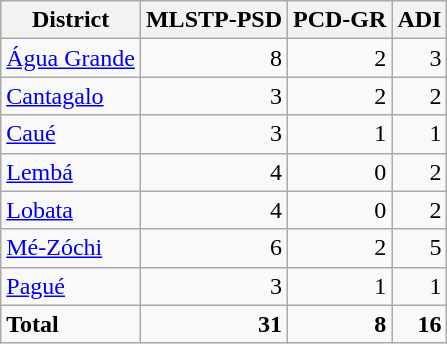<table class=wikitable style=text-align:right>
<tr>
<th>District</th>
<th>MLSTP-PSD</th>
<th>PCD-GR</th>
<th>ADI</th>
</tr>
<tr>
<td align=left><a href='#'>Água Grande</a></td>
<td>8</td>
<td>2</td>
<td>3</td>
</tr>
<tr>
<td align=left><a href='#'>Cantagalo</a></td>
<td>3</td>
<td>2</td>
<td>2</td>
</tr>
<tr>
<td align=left><a href='#'>Caué</a></td>
<td>3</td>
<td>1</td>
<td>1</td>
</tr>
<tr>
<td align=left><a href='#'>Lembá</a></td>
<td>4</td>
<td>0</td>
<td>2</td>
</tr>
<tr>
<td align=left><a href='#'>Lobata</a></td>
<td>4</td>
<td>0</td>
<td>2</td>
</tr>
<tr>
<td align=left><a href='#'>Mé-Zóchi</a></td>
<td>6</td>
<td>2</td>
<td>5</td>
</tr>
<tr>
<td align=left><a href='#'>Pagué</a></td>
<td>3</td>
<td>1</td>
<td>1</td>
</tr>
<tr>
<td align=left><strong>Total</strong></td>
<td><strong>31</strong></td>
<td><strong>8</strong></td>
<td><strong>16</strong></td>
</tr>
</table>
